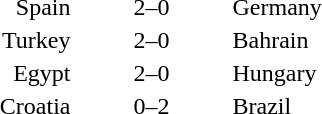<table style="text-align:center">
<tr>
<th width=200></th>
<th width=100></th>
<th width=200></th>
</tr>
<tr>
<td align=right>Spain</td>
<td>2–0</td>
<td align=left>Germany</td>
</tr>
<tr>
<td align=right>Turkey</td>
<td>2–0</td>
<td align=left>Bahrain</td>
</tr>
<tr>
<td align=right>Egypt</td>
<td>2–0</td>
<td align=left>Hungary</td>
</tr>
<tr>
<td align=right>Croatia</td>
<td>0–2</td>
<td align=left>Brazil</td>
</tr>
<tr>
</tr>
</table>
